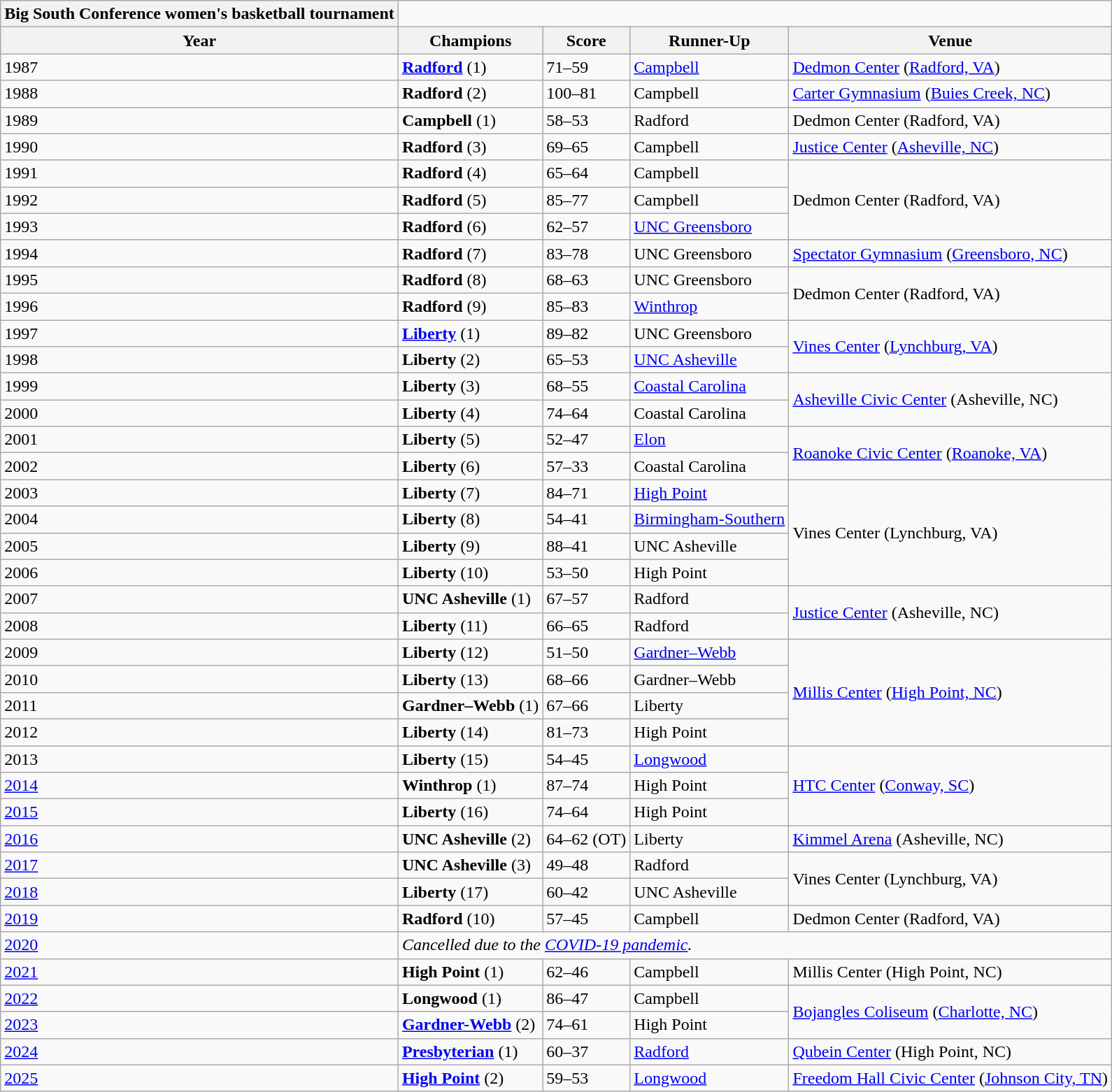<table class="wikitable sortable">
<tr>
<th style=>Big South Conference women's basketball tournament</th>
</tr>
<tr>
<th>Year</th>
<th>Champions</th>
<th>Score</th>
<th>Runner-Up</th>
<th>Venue</th>
</tr>
<tr>
<td>1987</td>
<td><strong><a href='#'>Radford</a></strong> (1)</td>
<td>71–59</td>
<td><a href='#'>Campbell</a></td>
<td><a href='#'>Dedmon Center</a> (<a href='#'>Radford, VA</a>)</td>
</tr>
<tr>
<td>1988</td>
<td><strong>Radford</strong> (2)</td>
<td>100–81</td>
<td>Campbell</td>
<td><a href='#'>Carter Gymnasium</a> (<a href='#'>Buies Creek, NC</a>)</td>
</tr>
<tr>
<td>1989</td>
<td><strong>Campbell</strong> (1)</td>
<td>58–53</td>
<td>Radford</td>
<td>Dedmon Center (Radford, VA)</td>
</tr>
<tr>
<td>1990</td>
<td><strong>Radford</strong> (3)</td>
<td>69–65</td>
<td>Campbell</td>
<td><a href='#'>Justice Center</a> (<a href='#'>Asheville, NC</a>)</td>
</tr>
<tr>
<td>1991</td>
<td><strong>Radford</strong> (4)</td>
<td>65–64</td>
<td>Campbell</td>
<td rowspan=3>Dedmon Center (Radford, VA)</td>
</tr>
<tr>
<td>1992</td>
<td><strong>Radford</strong> (5)</td>
<td>85–77</td>
<td>Campbell</td>
</tr>
<tr>
<td>1993</td>
<td><strong>Radford</strong> (6)</td>
<td>62–57</td>
<td><a href='#'>UNC Greensboro</a></td>
</tr>
<tr>
<td>1994</td>
<td><strong>Radford</strong> (7)</td>
<td>83–78</td>
<td>UNC Greensboro</td>
<td><a href='#'>Spectator Gymnasium</a> (<a href='#'>Greensboro, NC</a>)</td>
</tr>
<tr>
<td>1995</td>
<td><strong>Radford</strong> (8)</td>
<td>68–63</td>
<td>UNC Greensboro</td>
<td rowspan=2>Dedmon Center (Radford, VA)</td>
</tr>
<tr>
<td>1996</td>
<td><strong>Radford</strong> (9)</td>
<td>85–83</td>
<td><a href='#'>Winthrop</a></td>
</tr>
<tr>
<td>1997</td>
<td><strong><a href='#'>Liberty</a></strong> (1)</td>
<td>89–82</td>
<td>UNC Greensboro</td>
<td rowspan=2><a href='#'>Vines Center</a> (<a href='#'>Lynchburg, VA</a>)</td>
</tr>
<tr>
<td>1998</td>
<td><strong>Liberty</strong> (2)</td>
<td>65–53</td>
<td><a href='#'>UNC Asheville</a></td>
</tr>
<tr>
<td>1999</td>
<td><strong>Liberty</strong> (3)</td>
<td>68–55</td>
<td><a href='#'>Coastal Carolina</a></td>
<td rowspan=2><a href='#'>Asheville Civic Center</a> (Asheville, NC)</td>
</tr>
<tr>
<td>2000</td>
<td><strong>Liberty</strong> (4)</td>
<td>74–64</td>
<td>Coastal Carolina</td>
</tr>
<tr>
<td>2001</td>
<td><strong>Liberty</strong> (5)</td>
<td>52–47</td>
<td><a href='#'>Elon</a></td>
<td rowspan=2><a href='#'>Roanoke Civic Center</a> (<a href='#'>Roanoke, VA</a>)</td>
</tr>
<tr>
<td>2002</td>
<td><strong>Liberty</strong> (6)</td>
<td>57–33</td>
<td>Coastal Carolina</td>
</tr>
<tr>
<td>2003</td>
<td><strong>Liberty</strong> (7)</td>
<td>84–71</td>
<td><a href='#'>High Point</a></td>
<td rowspan=4>Vines Center (Lynchburg, VA)</td>
</tr>
<tr>
<td>2004</td>
<td><strong>Liberty</strong> (8)</td>
<td>54–41</td>
<td><a href='#'>Birmingham-Southern</a></td>
</tr>
<tr>
<td>2005</td>
<td><strong>Liberty</strong> (9)</td>
<td>88–41</td>
<td>UNC Asheville</td>
</tr>
<tr>
<td>2006</td>
<td><strong>Liberty</strong> (10)</td>
<td>53–50</td>
<td>High Point</td>
</tr>
<tr>
<td>2007</td>
<td><strong>UNC Asheville</strong> (1)</td>
<td>67–57</td>
<td>Radford</td>
<td rowspan=2><a href='#'>Justice Center</a> (Asheville, NC)</td>
</tr>
<tr>
<td>2008</td>
<td><strong>Liberty</strong> (11)</td>
<td>66–65</td>
<td>Radford</td>
</tr>
<tr>
<td>2009</td>
<td><strong>Liberty</strong> (12)</td>
<td>51–50</td>
<td><a href='#'>Gardner–Webb</a></td>
<td rowspan=4><a href='#'>Millis Center</a> (<a href='#'>High Point, NC</a>)</td>
</tr>
<tr>
<td>2010</td>
<td><strong>Liberty</strong> (13)</td>
<td>68–66</td>
<td>Gardner–Webb</td>
</tr>
<tr>
<td>2011</td>
<td><strong>Gardner–Webb</strong> (1)</td>
<td>67–66</td>
<td>Liberty</td>
</tr>
<tr>
<td>2012</td>
<td><strong>Liberty</strong> (14)</td>
<td>81–73</td>
<td>High Point</td>
</tr>
<tr>
<td>2013</td>
<td><strong>Liberty</strong> (15)</td>
<td>54–45</td>
<td><a href='#'>Longwood</a></td>
<td rowspan=3><a href='#'>HTC Center</a> (<a href='#'>Conway, SC</a>)</td>
</tr>
<tr>
<td><a href='#'>2014</a></td>
<td><strong>Winthrop</strong> (1)</td>
<td>87–74</td>
<td>High Point</td>
</tr>
<tr>
<td><a href='#'>2015</a></td>
<td><strong>Liberty</strong> (16)</td>
<td>74–64</td>
<td>High Point</td>
</tr>
<tr>
<td><a href='#'>2016</a></td>
<td><strong>UNC Asheville</strong> (2)</td>
<td>64–62 (OT)</td>
<td>Liberty</td>
<td><a href='#'>Kimmel Arena</a> (Asheville, NC)</td>
</tr>
<tr>
<td><a href='#'>2017</a></td>
<td><strong>UNC Asheville</strong> (3)</td>
<td>49–48</td>
<td>Radford</td>
<td rowspan=2>Vines Center (Lynchburg, VA)</td>
</tr>
<tr>
<td><a href='#'>2018</a></td>
<td><strong>Liberty</strong> (17)</td>
<td>60–42</td>
<td>UNC Asheville</td>
</tr>
<tr>
<td><a href='#'>2019</a></td>
<td><strong>Radford</strong> (10)</td>
<td>57–45</td>
<td>Campbell</td>
<td>Dedmon Center (Radford, VA)</td>
</tr>
<tr>
<td><a href='#'>2020</a></td>
<td colspan="4"><em>Cancelled due to the <a href='#'>COVID-19 pandemic</a>.</em></td>
</tr>
<tr>
<td><a href='#'>2021</a></td>
<td><strong>High Point</strong> (1)</td>
<td>62–46</td>
<td>Campbell</td>
<td>Millis Center (High Point, NC)</td>
</tr>
<tr>
<td><a href='#'>2022</a></td>
<td><strong>Longwood</strong> (1)</td>
<td>86–47</td>
<td>Campbell</td>
<td rowspan=2><a href='#'>Bojangles Coliseum</a> (<a href='#'>Charlotte, NC</a>)</td>
</tr>
<tr>
<td><a href='#'>2023</a></td>
<td><strong><a href='#'>Gardner-Webb</a></strong> (2)</td>
<td>74–61</td>
<td>High Point</td>
</tr>
<tr>
<td><a href='#'>2024</a></td>
<td><strong><a href='#'>Presbyterian</a></strong> (1)</td>
<td>60–37</td>
<td><a href='#'>Radford</a></td>
<td><a href='#'>Qubein Center</a> (High Point, NC)</td>
</tr>
<tr>
<td><a href='#'>2025</a></td>
<td><strong><a href='#'>High Point</a></strong> (2)</td>
<td>59–53</td>
<td><a href='#'>Longwood</a></td>
<td><a href='#'>Freedom Hall Civic Center</a> (<a href='#'>Johnson City, TN</a>)</td>
</tr>
</table>
